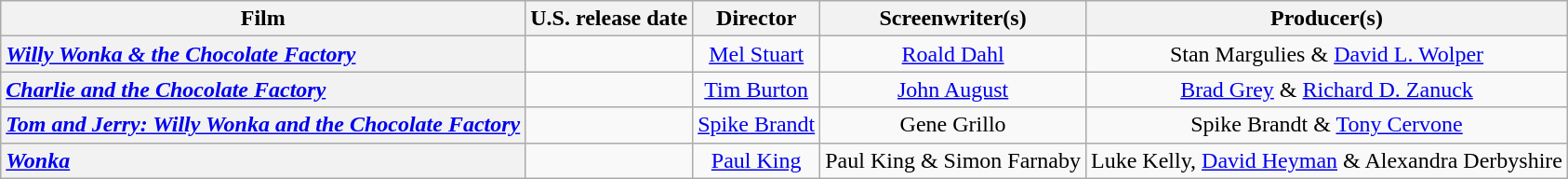<table class="wikitable plainrowheaders" style="text-align:center">
<tr>
<th>Film</th>
<th>U.S. release date</th>
<th>Director</th>
<th>Screenwriter(s)</th>
<th>Producer(s)</th>
</tr>
<tr>
<th scope="row" style="text-align:left"><em><a href='#'>Willy Wonka & the Chocolate Factory</a></em></th>
<td style="text-align:left"></td>
<td><a href='#'>Mel Stuart</a></td>
<td><a href='#'>Roald Dahl</a></td>
<td>Stan Margulies & <a href='#'>David L. Wolper</a></td>
</tr>
<tr>
<th scope="row"style="text-align:left"><em><a href='#'>Charlie and the Chocolate Factory</a></em></th>
<td style="text-align:left"></td>
<td><a href='#'>Tim Burton</a></td>
<td><a href='#'>John August</a></td>
<td><a href='#'>Brad Grey</a> & <a href='#'>Richard D. Zanuck</a></td>
</tr>
<tr>
<th scope="row" style="text-align:left"><em><a href='#'>Tom and Jerry: Willy Wonka and the Chocolate Factory</a></em></th>
<td style="text-align:left"></td>
<td><a href='#'>Spike Brandt</a></td>
<td>Gene Grillo</td>
<td>Spike Brandt & <a href='#'>Tony Cervone</a></td>
</tr>
<tr>
<th scope="row" style="text-align:left"><em><a href='#'>Wonka</a></em></th>
<td style="text-align:left"></td>
<td><a href='#'>Paul King</a></td>
<td>Paul King & Simon Farnaby</td>
<td>Luke Kelly, <a href='#'>David Heyman</a> & Alexandra Derbyshire</td>
</tr>
</table>
